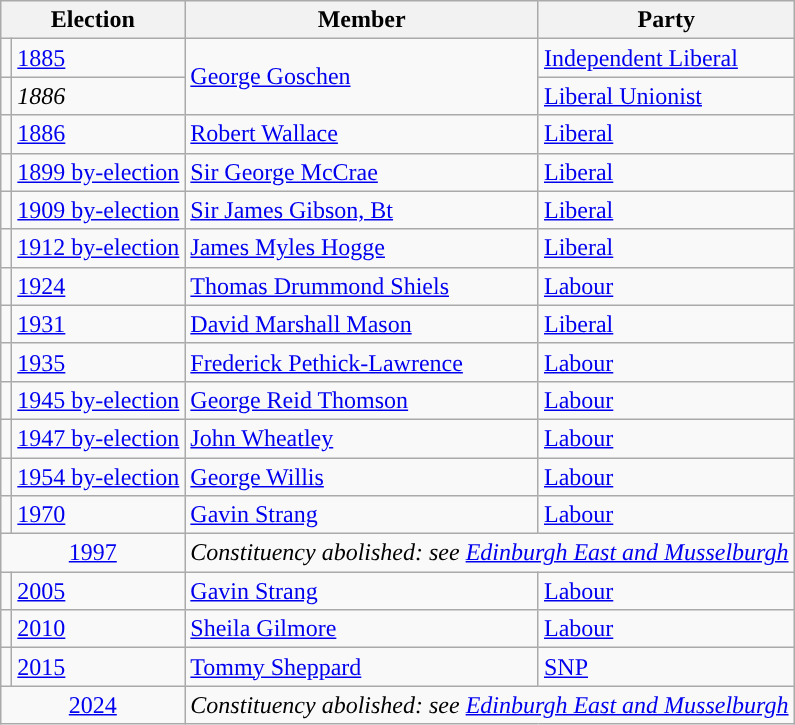<table class="wikitable">
<tr>
<th colspan="2">Election</th>
<th>Member</th>
<th>Party</th>
</tr>
<tr>
<td style="color:inherit;background-color: "></td>
<td><a href='#'>1885</a></td>
<td rowspan="2"><a href='#'>George Goschen</a></td>
<td><a href='#'>Independent Liberal</a></td>
</tr>
<tr>
<td style="color:inherit;background-color: "></td>
<td><em>1886</em></td>
<td><a href='#'>Liberal Unionist</a></td>
</tr>
<tr>
<td style="color:inherit;background-color: "></td>
<td><a href='#'>1886</a></td>
<td><a href='#'>Robert Wallace</a></td>
<td><a href='#'>Liberal</a></td>
</tr>
<tr>
<td style="color:inherit;background-color: "></td>
<td><a href='#'>1899 by-election</a></td>
<td><a href='#'>Sir George McCrae</a></td>
<td><a href='#'>Liberal</a></td>
</tr>
<tr>
<td style="color:inherit;background-color: "></td>
<td><a href='#'>1909 by-election</a></td>
<td><a href='#'>Sir James Gibson, Bt</a></td>
<td><a href='#'>Liberal</a></td>
</tr>
<tr>
<td style="color:inherit;background-color: "></td>
<td><a href='#'>1912 by-election</a></td>
<td><a href='#'>James Myles Hogge</a></td>
<td><a href='#'>Liberal</a></td>
</tr>
<tr>
<td style="color:inherit;background-color: "></td>
<td><a href='#'>1924</a></td>
<td><a href='#'>Thomas Drummond Shiels</a></td>
<td><a href='#'>Labour</a></td>
</tr>
<tr>
<td style="color:inherit;background-color: "></td>
<td><a href='#'>1931</a></td>
<td><a href='#'>David Marshall Mason</a></td>
<td><a href='#'>Liberal</a></td>
</tr>
<tr>
<td style="color:inherit;background-color: "></td>
<td><a href='#'>1935</a></td>
<td><a href='#'>Frederick Pethick-Lawrence</a></td>
<td><a href='#'>Labour</a></td>
</tr>
<tr>
<td style="color:inherit;background-color: "></td>
<td><a href='#'>1945 by-election</a></td>
<td><a href='#'>George Reid Thomson</a></td>
<td><a href='#'>Labour</a></td>
</tr>
<tr>
<td style="color:inherit;background-color: "></td>
<td><a href='#'>1947 by-election</a></td>
<td><a href='#'>John Wheatley</a></td>
<td><a href='#'>Labour</a></td>
</tr>
<tr>
<td style="color:inherit;background-color: "></td>
<td><a href='#'>1954 by-election</a></td>
<td><a href='#'>George Willis</a></td>
<td><a href='#'>Labour</a></td>
</tr>
<tr>
<td style="color:inherit;background-color: "></td>
<td><a href='#'>1970</a></td>
<td><a href='#'>Gavin Strang</a></td>
<td><a href='#'>Labour</a></td>
</tr>
<tr>
<td colspan="2" align="center"><a href='#'>1997</a></td>
<td colspan="2"><em>Constituency abolished: see <a href='#'>Edinburgh East and Musselburgh</a></em></td>
</tr>
<tr>
<td style="color:inherit;background-color: "></td>
<td><a href='#'>2005</a></td>
<td><a href='#'>Gavin Strang</a></td>
<td><a href='#'>Labour</a></td>
</tr>
<tr>
<td style="color:inherit;background-color: "></td>
<td><a href='#'>2010</a></td>
<td><a href='#'>Sheila Gilmore</a></td>
<td><a href='#'>Labour</a></td>
</tr>
<tr>
<td style="color:inherit;background-color: "></td>
<td><a href='#'>2015</a></td>
<td><a href='#'>Tommy Sheppard</a></td>
<td><a href='#'>SNP</a></td>
</tr>
<tr>
<td colspan="2" align="center"><a href='#'>2024</a></td>
<td colspan="2"><em>Constituency abolished: see <a href='#'>Edinburgh East and Musselburgh</a></em></td>
</tr>
</table>
